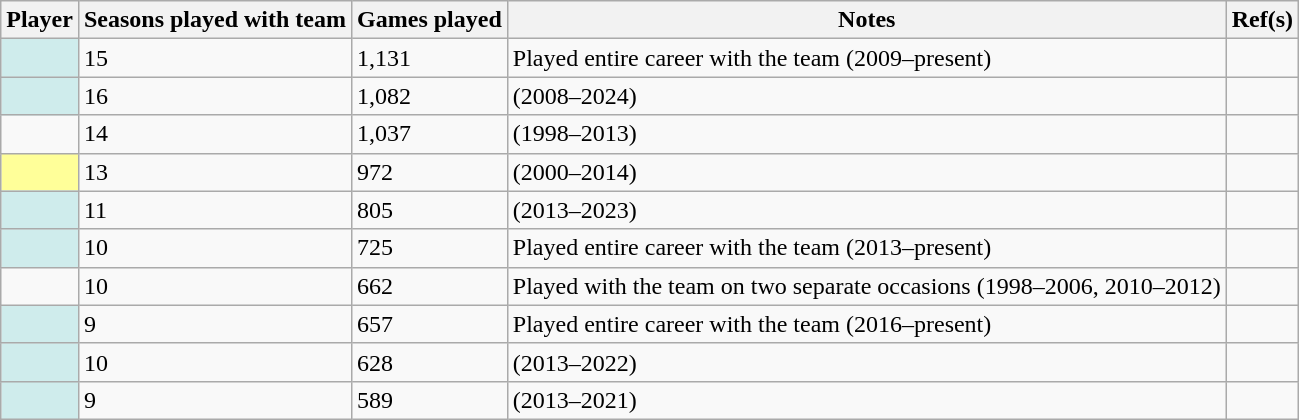<table class="wikitable sortable plainrowheaders">
<tr>
<th scope="col">Player</th>
<th scope="col">Seasons played with team</th>
<th scope="col">Games played</th>
<th scope="col">Notes</th>
<th scope="col" class="unsortable">Ref(s)</th>
</tr>
<tr>
<td style="background:#CFECEC"></td>
<td>15</td>
<td>1,131</td>
<td>Played entire career with the team (2009–present)</td>
<td></td>
</tr>
<tr>
<td style="background:#CFECEC"></td>
<td>16</td>
<td>1,082</td>
<td>(2008–2024)</td>
<td></td>
</tr>
<tr>
<td></td>
<td>14</td>
<td>1,037</td>
<td>(1998–2013)</td>
<td></td>
</tr>
<tr>
<td style="background:#FFFF99"></td>
<td>13</td>
<td>972</td>
<td>(2000–2014)</td>
<td></td>
</tr>
<tr>
<td style="background:#CFECEC"></td>
<td>11</td>
<td>805</td>
<td>(2013–2023)</td>
<td></td>
</tr>
<tr>
<td style="background:#CFECEC"></td>
<td>10</td>
<td>725</td>
<td>Played entire career with the team (2013–present)</td>
<td></td>
</tr>
<tr>
<td></td>
<td>10</td>
<td>662</td>
<td>Played with the team on two separate occasions (1998–2006, 2010–2012)</td>
<td></td>
</tr>
<tr>
<td style="background:#CFECEC"></td>
<td>9</td>
<td>657</td>
<td>Played entire career with the team (2016–present)</td>
<td></td>
</tr>
<tr>
<td style="background:#CFECEC"></td>
<td>10</td>
<td>628</td>
<td>(2013–2022)</td>
<td></td>
</tr>
<tr>
<td style="background:#CFECEC"></td>
<td>9</td>
<td>589</td>
<td>(2013–2021)</td>
<td></td>
</tr>
</table>
